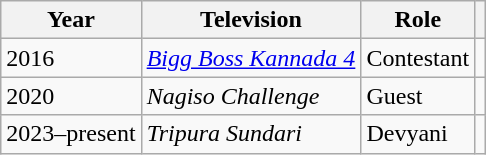<table class="wikitable sortable">
<tr>
<th>Year</th>
<th>Television</th>
<th class="unsortable">Role</th>
<th></th>
</tr>
<tr>
<td>2016</td>
<td><em><a href='#'>Bigg Boss Kannada 4</a></em></td>
<td>Contestant</td>
<td></td>
</tr>
<tr>
<td>2020</td>
<td><em>Nagiso Challenge</em></td>
<td>Guest</td>
<td></td>
</tr>
<tr>
<td>2023–present</td>
<td><em>Tripura Sundari</em></td>
<td>Devyani</td>
<td></td>
</tr>
</table>
